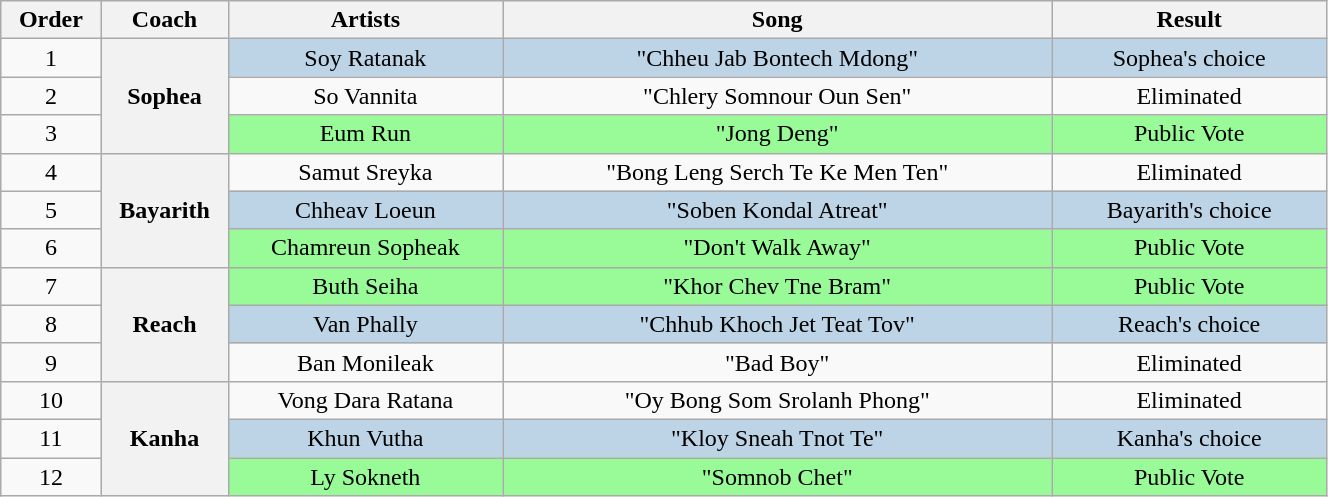<table class="wikitable" style="text-align:center; width:70%;">
<tr>
<th width="05%">Order</th>
<th width="05%">Coach</th>
<th width="15%">Artists</th>
<th width="30%">Song</th>
<th width="15%">Result</th>
</tr>
<tr>
<td>1</td>
<th rowspan=3>Sophea</th>
<td style="background:#BCD4E6">Soy Ratanak</td>
<td style="background:#BCD4E6">"Chheu Jab Bontech Mdong"</td>
<td style="background:#BCD4E6">Sophea's choice</td>
</tr>
<tr>
<td>2</td>
<td>So Vannita</td>
<td>"Chlery Somnour Oun Sen"</td>
<td>Eliminated</td>
</tr>
<tr>
<td>3</td>
<td style="background:palegreen">Eum Run</td>
<td style="background:palegreen">"Jong Deng"</td>
<td style="background:palegreen">Public Vote</td>
</tr>
<tr>
<td>4</td>
<th rowspan=3>Bayarith</th>
<td>Samut Sreyka</td>
<td>"Bong Leng Serch Te Ke Men Ten"</td>
<td>Eliminated</td>
</tr>
<tr>
<td>5</td>
<td style="background:#BCD4E6">Chheav Loeun</td>
<td style="background:#BCD4E6">"Soben Kondal Atreat"</td>
<td style="background:#BCD4E6">Bayarith's choice</td>
</tr>
<tr>
<td>6</td>
<td style="background:palegreen">Chamreun Sopheak</td>
<td style="background:palegreen">"Don't Walk Away"</td>
<td style="background:palegreen">Public Vote</td>
</tr>
<tr>
<td>7</td>
<th rowspan=3>Reach</th>
<td style="background:palegreen">Buth Seiha</td>
<td style="background:palegreen">"Khor Chev Tne Bram"</td>
<td style="background:palegreen">Public Vote</td>
</tr>
<tr>
<td>8</td>
<td style="background:#BCD4E6">Van Phally</td>
<td style="background:#BCD4E6">"Chhub Khoch Jet Teat Tov"</td>
<td style="background:#BCD4E6">Reach's choice</td>
</tr>
<tr>
<td>9</td>
<td>Ban Monileak</td>
<td>"Bad Boy"</td>
<td>Eliminated</td>
</tr>
<tr>
<td>10</td>
<th rowspan=3>Kanha</th>
<td>Vong Dara Ratana</td>
<td>"Oy Bong Som Srolanh Phong"</td>
<td>Eliminated</td>
</tr>
<tr>
<td>11</td>
<td style="background:#BCD4E6">Khun Vutha</td>
<td style="background:#BCD4E6">"Kloy Sneah Tnot Te"</td>
<td style="background:#BCD4E6">Kanha's choice</td>
</tr>
<tr>
<td>12</td>
<td style="background:palegreen">Ly Sokneth</td>
<td style="background:palegreen">"Somnob Chet"</td>
<td style="background:palegreen">Public Vote</td>
</tr>
</table>
